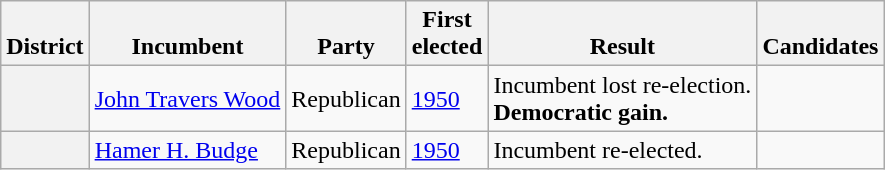<table class=wikitable>
<tr valign=bottom>
<th>District</th>
<th>Incumbent</th>
<th>Party</th>
<th>First<br>elected</th>
<th>Result</th>
<th>Candidates</th>
</tr>
<tr>
<th></th>
<td><a href='#'>John Travers Wood</a></td>
<td>Republican</td>
<td><a href='#'>1950</a></td>
<td>Incumbent lost re-election.<br><strong>Democratic gain.</strong></td>
<td nowrap></td>
</tr>
<tr>
<th></th>
<td><a href='#'>Hamer H. Budge</a></td>
<td>Republican</td>
<td><a href='#'>1950</a></td>
<td>Incumbent re-elected.</td>
<td nowrap></td>
</tr>
</table>
